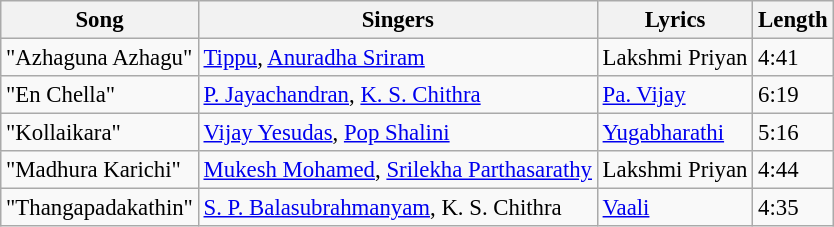<table class="wikitable" style="font-size:95%;">
<tr>
<th>Song</th>
<th>Singers</th>
<th>Lyrics</th>
<th>Length</th>
</tr>
<tr>
<td>"Azhaguna Azhagu"</td>
<td><a href='#'>Tippu</a>, <a href='#'>Anuradha Sriram</a></td>
<td>Lakshmi Priyan</td>
<td>4:41</td>
</tr>
<tr>
<td>"En Chella"</td>
<td><a href='#'>P. Jayachandran</a>, <a href='#'>K. S. Chithra</a></td>
<td><a href='#'>Pa. Vijay</a></td>
<td>6:19</td>
</tr>
<tr>
<td>"Kollaikara"</td>
<td><a href='#'>Vijay Yesudas</a>, <a href='#'>Pop Shalini</a></td>
<td><a href='#'>Yugabharathi</a></td>
<td>5:16</td>
</tr>
<tr>
<td>"Madhura Karichi"</td>
<td><a href='#'>Mukesh Mohamed</a>, <a href='#'>Srilekha Parthasarathy</a></td>
<td>Lakshmi Priyan</td>
<td>4:44</td>
</tr>
<tr>
<td>"Thangapadakathin"</td>
<td><a href='#'>S. P. Balasubrahmanyam</a>, K. S. Chithra</td>
<td><a href='#'>Vaali</a></td>
<td>4:35</td>
</tr>
</table>
